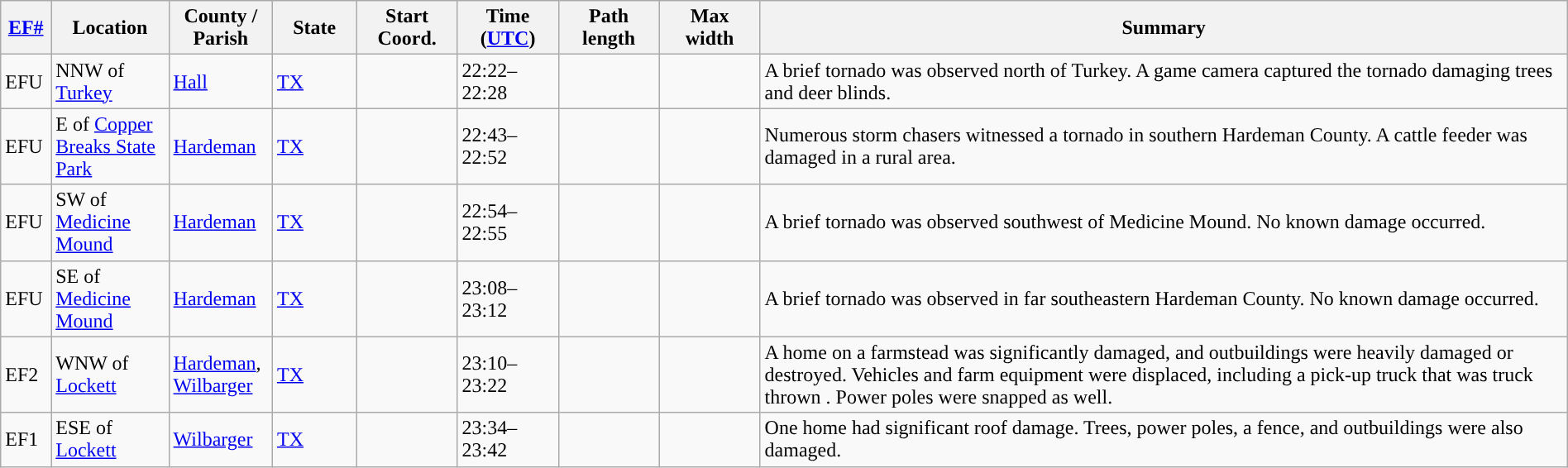<table class="wikitable sortable" style="width:100%;">
<tr>
<th scope="col"  style="width:3%; text-align:center;"><a href='#'>EF#</a></th>
<th scope="col"  style="width:7%; text-align:center;" class="unsortable">Location</th>
<th scope="col"  style="width:6%; text-align:center;" class="unsortable">County / Parish</th>
<th scope="col"  style="width:5%; text-align:center;">State</th>
<th scope="col"  style="width:6%; text-align:center;">Start Coord.</th>
<th scope="col"  style="width:6%; text-align:center;">Time (<a href='#'>UTC</a>)</th>
<th scope="col"  style="width:6%; text-align:center;">Path length</th>
<th scope="col"  style="width:6%; text-align:center;">Max width</th>
<th scope="col" class="unsortable" style="width:48%; text-align:center;">Summary</th>
</tr>
<tr>
<td>EFU</td>
<td>NNW of <a href='#'>Turkey</a></td>
<td><a href='#'>Hall</a></td>
<td><a href='#'>TX</a></td>
<td></td>
<td>22:22–22:28</td>
<td></td>
<td></td>
<td>A brief tornado was observed north of Turkey. A game camera captured the tornado damaging trees and deer blinds.</td>
</tr>
<tr>
<td>EFU</td>
<td>E of <a href='#'>Copper Breaks State Park</a></td>
<td><a href='#'>Hardeman</a></td>
<td><a href='#'>TX</a></td>
<td></td>
<td>22:43–22:52</td>
<td></td>
<td></td>
<td>Numerous storm chasers witnessed a tornado in southern Hardeman County. A cattle feeder was damaged in a rural area.</td>
</tr>
<tr>
<td>EFU</td>
<td>SW of <a href='#'>Medicine Mound</a></td>
<td><a href='#'>Hardeman</a></td>
<td><a href='#'>TX</a></td>
<td></td>
<td>22:54–22:55</td>
<td></td>
<td></td>
<td>A brief tornado was observed southwest of Medicine Mound. No known damage occurred.</td>
</tr>
<tr>
<td>EFU</td>
<td>SE of <a href='#'>Medicine Mound</a></td>
<td><a href='#'>Hardeman</a></td>
<td><a href='#'>TX</a></td>
<td></td>
<td>23:08–23:12</td>
<td></td>
<td></td>
<td>A brief tornado was observed in far southeastern Hardeman County. No known damage occurred.</td>
</tr>
<tr>
<td>EF2</td>
<td>WNW of <a href='#'>Lockett</a></td>
<td><a href='#'>Hardeman</a>, <a href='#'>Wilbarger</a></td>
<td><a href='#'>TX</a></td>
<td></td>
<td>23:10–23:22</td>
<td></td>
<td></td>
<td>A home on a farmstead was significantly damaged, and outbuildings were heavily damaged or destroyed. Vehicles and farm equipment were displaced, including a pick-up truck that was truck thrown . Power poles were snapped as well.</td>
</tr>
<tr>
<td>EF1</td>
<td>ESE of <a href='#'>Lockett</a></td>
<td><a href='#'>Wilbarger</a></td>
<td><a href='#'>TX</a></td>
<td></td>
<td>23:34–23:42</td>
<td></td>
<td></td>
<td>One home had significant roof damage. Trees, power poles, a fence, and outbuildings were also damaged.</td>
</tr>
</table>
